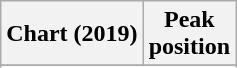<table class="wikitable plainrowheaders" style="text-align:center">
<tr>
<th scope="col">Chart (2019)</th>
<th scope="col">Peak<br>position</th>
</tr>
<tr>
</tr>
<tr>
</tr>
<tr>
</tr>
<tr>
</tr>
</table>
